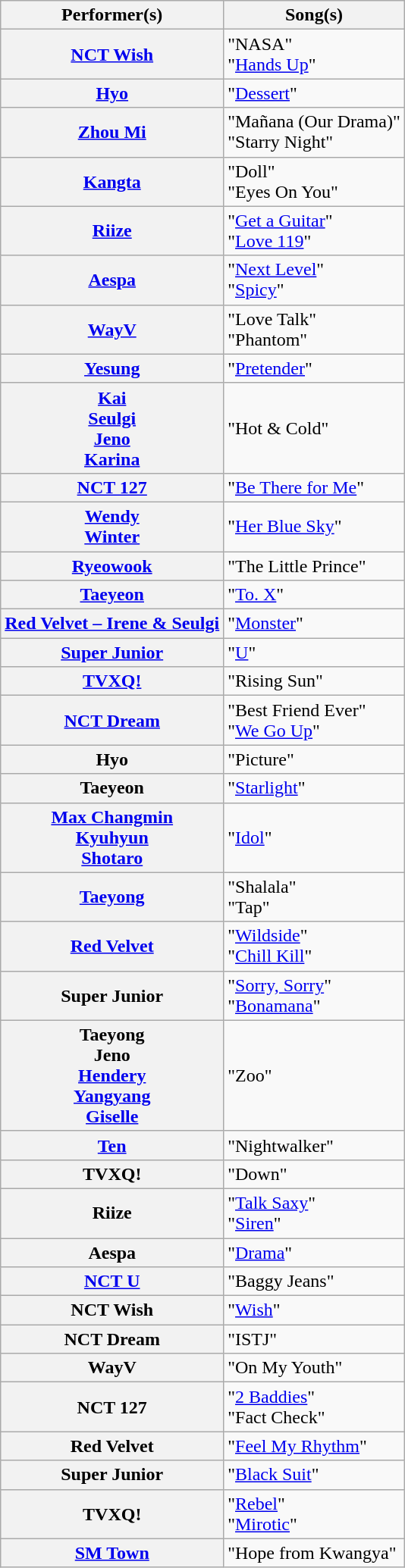<table class="wikitable plainrowheaders">
<tr>
<th>Performer(s)</th>
<th>Song(s)</th>
</tr>
<tr>
<th scope="row"><a href='#'>NCT Wish</a></th>
<td>"NASA"<br>"<a href='#'>Hands Up</a>"</td>
</tr>
<tr>
<th scope="row"><a href='#'>Hyo</a></th>
<td>"<a href='#'>Dessert</a>" </td>
</tr>
<tr>
<th scope="row"><a href='#'>Zhou Mi</a></th>
<td>"Mañana (Our Drama)" <br>"Starry Night" </td>
</tr>
<tr>
<th scope="row"><a href='#'>Kangta</a></th>
<td>"Doll" <br>"Eyes On You"</td>
</tr>
<tr>
<th scope="row"><a href='#'>Riize</a></th>
<td>"<a href='#'>Get a Guitar</a>"<br>"<a href='#'>Love 119</a>"</td>
</tr>
<tr>
<th scope="row"><a href='#'>Aespa</a></th>
<td>"<a href='#'>Next Level</a>"<br>"<a href='#'>Spicy</a>"</td>
</tr>
<tr>
<th scope="row"><a href='#'>WayV</a></th>
<td>"Love Talk"<br>"Phantom"</td>
</tr>
<tr>
<th scope="row"><a href='#'>Yesung</a></th>
<td>"<a href='#'>Pretender</a>"</td>
</tr>
<tr>
<th scope="row"><a href='#'>Kai</a><br><a href='#'>Seulgi</a><br><a href='#'>Jeno</a><br><a href='#'>Karina</a></th>
<td>"Hot & Cold"</td>
</tr>
<tr>
<th scope="row"><a href='#'>NCT 127</a></th>
<td>"<a href='#'>Be There for Me</a>"</td>
</tr>
<tr>
<th scope="row"><a href='#'>Wendy</a><br><a href='#'>Winter</a></th>
<td>"<a href='#'>Her Blue Sky</a>"</td>
</tr>
<tr>
<th scope="row"><a href='#'>Ryeowook</a></th>
<td>"The Little Prince" </td>
</tr>
<tr>
<th scope="row"><a href='#'>Taeyeon</a></th>
<td>"<a href='#'>To. X</a>"</td>
</tr>
<tr>
<th scope="row"><a href='#'>Red Velvet – Irene & Seulgi</a></th>
<td>"<a href='#'>Monster</a>"</td>
</tr>
<tr>
<th scope="row"><a href='#'>Super Junior</a></th>
<td>"<a href='#'>U</a>" </td>
</tr>
<tr>
<th scope="row"><a href='#'>TVXQ!</a></th>
<td>"Rising Sun" </td>
</tr>
<tr>
<th scope="row"><a href='#'>NCT Dream</a></th>
<td>"Best Friend Ever"<br>"<a href='#'>We Go Up</a>"</td>
</tr>
<tr>
<th scope="row">Hyo</th>
<td>"Picture"</td>
</tr>
<tr>
<th scope="row">Taeyeon</th>
<td>"<a href='#'>Starlight</a>" </td>
</tr>
<tr>
<th scope="row"><a href='#'>Max Changmin</a><br><a href='#'>Kyuhyun</a><br><a href='#'>Shotaro</a></th>
<td>"<a href='#'>Idol</a>"</td>
</tr>
<tr>
<th scope="row"><a href='#'>Taeyong</a></th>
<td>"Shalala"<br>"Tap"</td>
</tr>
<tr>
<th scope="row"><a href='#'>Red Velvet</a></th>
<td>"<a href='#'>Wildside</a>"<br>"<a href='#'>Chill Kill</a>"</td>
</tr>
<tr>
<th scope="row">Super Junior</th>
<td>"<a href='#'>Sorry, Sorry</a>"<br>"<a href='#'>Bonamana</a>"</td>
</tr>
<tr>
<th scope="row">Taeyong<br>Jeno<br><a href='#'>Hendery</a><br><a href='#'>Yangyang</a><br><a href='#'>Giselle</a></th>
<td>"Zoo"</td>
</tr>
<tr>
<th scope="row"><a href='#'>Ten</a></th>
<td>"Nightwalker"</td>
</tr>
<tr>
<th scope="row">TVXQ!</th>
<td>"Down"</td>
</tr>
<tr>
<th scope="row">Riize</th>
<td>"<a href='#'>Talk Saxy</a>"<br>"<a href='#'>Siren</a>"</td>
</tr>
<tr>
<th scope="row">Aespa</th>
<td>"<a href='#'>Drama</a>"</td>
</tr>
<tr>
<th scope="row"><a href='#'>NCT U</a></th>
<td>"Baggy Jeans"</td>
</tr>
<tr>
<th scope="row">NCT Wish</th>
<td>"<a href='#'>Wish</a>"</td>
</tr>
<tr>
<th scope="row">NCT Dream</th>
<td>"ISTJ"</td>
</tr>
<tr>
<th scope="row">WayV</th>
<td>"On My Youth"</td>
</tr>
<tr>
<th scope="row">NCT 127</th>
<td>"<a href='#'>2 Baddies</a>"<br>"Fact Check"</td>
</tr>
<tr>
<th scope="row">Red Velvet</th>
<td>"<a href='#'>Feel My Rhythm</a>"</td>
</tr>
<tr>
<th scope="row">Super Junior</th>
<td>"<a href='#'>Black Suit</a>"</td>
</tr>
<tr>
<th scope="row">TVXQ!</th>
<td>"<a href='#'>Rebel</a>"<br>"<a href='#'>Mirotic</a>"</td>
</tr>
<tr>
<th scope="row"><a href='#'>SM Town</a></th>
<td>"Hope from Kwangya"</td>
</tr>
</table>
